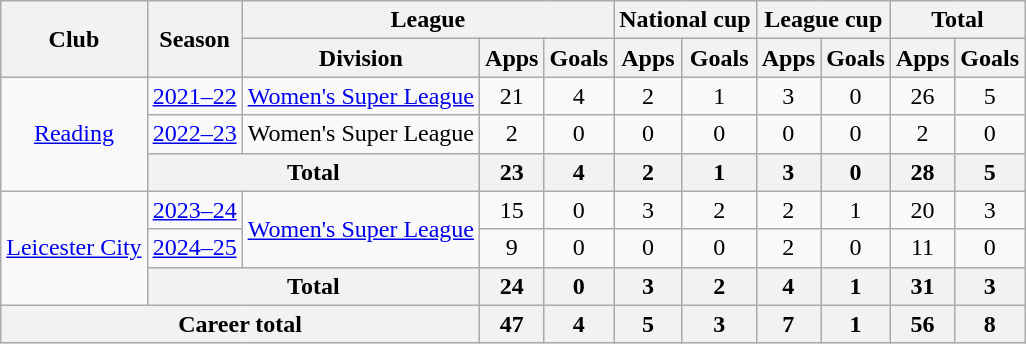<table class="wikitable" style="text-align: center;">
<tr>
<th rowspan="2">Club</th>
<th rowspan="2">Season</th>
<th colspan="3">League</th>
<th colspan="2">National cup </th>
<th colspan="2">League cup </th>
<th colspan="2">Total</th>
</tr>
<tr>
<th>Division</th>
<th>Apps</th>
<th>Goals</th>
<th>Apps</th>
<th>Goals</th>
<th>Apps</th>
<th>Goals</th>
<th>Apps</th>
<th>Goals</th>
</tr>
<tr>
<td rowspan="3"><a href='#'>Reading</a></td>
<td><a href='#'>2021–22</a></td>
<td><a href='#'>Women's Super League</a></td>
<td>21</td>
<td>4</td>
<td>2</td>
<td>1</td>
<td>3</td>
<td>0</td>
<td>26</td>
<td>5</td>
</tr>
<tr>
<td><a href='#'>2022–23</a></td>
<td>Women's Super League</td>
<td>2</td>
<td>0</td>
<td>0</td>
<td>0</td>
<td>0</td>
<td>0</td>
<td>2</td>
<td>0</td>
</tr>
<tr>
<th colspan="2">Total</th>
<th>23</th>
<th>4</th>
<th>2</th>
<th>1</th>
<th>3</th>
<th>0</th>
<th>28</th>
<th>5</th>
</tr>
<tr>
<td rowspan="3"><a href='#'>Leicester City</a></td>
<td><a href='#'>2023–24</a></td>
<td rowspan="2"><a href='#'>Women's Super League</a></td>
<td>15</td>
<td>0</td>
<td>3</td>
<td>2</td>
<td>2</td>
<td>1</td>
<td>20</td>
<td>3</td>
</tr>
<tr>
<td><a href='#'>2024–25</a></td>
<td>9</td>
<td>0</td>
<td>0</td>
<td>0</td>
<td>2</td>
<td>0</td>
<td>11</td>
<td>0</td>
</tr>
<tr>
<th colspan="2">Total</th>
<th>24</th>
<th>0</th>
<th>3</th>
<th>2</th>
<th>4</th>
<th>1</th>
<th>31</th>
<th>3</th>
</tr>
<tr>
<th colspan="3">Career total</th>
<th>47</th>
<th>4</th>
<th>5</th>
<th>3</th>
<th>7</th>
<th>1</th>
<th>56</th>
<th>8</th>
</tr>
</table>
